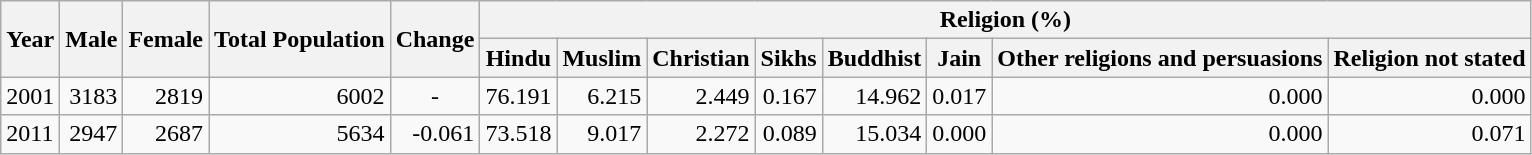<table class="wikitable">
<tr>
<th rowspan="2">Year</th>
<th rowspan="2">Male</th>
<th rowspan="2">Female</th>
<th rowspan="2">Total Population</th>
<th rowspan="2">Change</th>
<th colspan="8">Religion (%)</th>
</tr>
<tr>
<th>Hindu</th>
<th>Muslim</th>
<th>Christian</th>
<th>Sikhs</th>
<th>Buddhist</th>
<th>Jain</th>
<th>Other religions and persuasions</th>
<th>Religion not stated</th>
</tr>
<tr>
<td>2001</td>
<td style="text-align:right;">3183</td>
<td style="text-align:right;">2819</td>
<td style="text-align:right;">6002</td>
<td style="text-align:center;">-</td>
<td style="text-align:right;">76.191</td>
<td style="text-align:right;">6.215</td>
<td style="text-align:right;">2.449</td>
<td style="text-align:right;">0.167</td>
<td style="text-align:right;">14.962</td>
<td style="text-align:right;">0.017</td>
<td style="text-align:right;">0.000</td>
<td style="text-align:right;">0.000</td>
</tr>
<tr>
<td>2011</td>
<td style="text-align:right;">2947</td>
<td style="text-align:right;">2687</td>
<td style="text-align:right;">5634</td>
<td style="text-align:right;">-0.061</td>
<td style="text-align:right;">73.518</td>
<td style="text-align:right;">9.017</td>
<td style="text-align:right;">2.272</td>
<td style="text-align:right;">0.089</td>
<td style="text-align:right;">15.034</td>
<td style="text-align:right;">0.000</td>
<td style="text-align:right;">0.000</td>
<td style="text-align:right;">0.071</td>
</tr>
</table>
